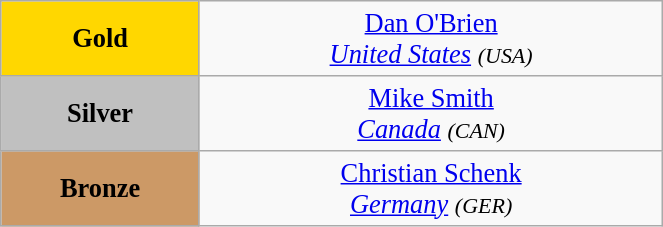<table class="wikitable" style=" text-align:center; font-size:110%;" width="35%">
<tr>
<td bgcolor="gold"><strong>Gold</strong></td>
<td> <a href='#'>Dan O'Brien</a><br><em><a href='#'>United States</a> <small>(USA)</small></em></td>
</tr>
<tr>
<td bgcolor="silver"><strong>Silver</strong></td>
<td> <a href='#'>Mike Smith</a><br><em><a href='#'>Canada</a> <small>(CAN)</small></em></td>
</tr>
<tr>
<td bgcolor="CC9966"><strong>Bronze</strong></td>
<td> <a href='#'>Christian Schenk</a><br><em><a href='#'>Germany</a> <small>(GER)</small></em></td>
</tr>
</table>
